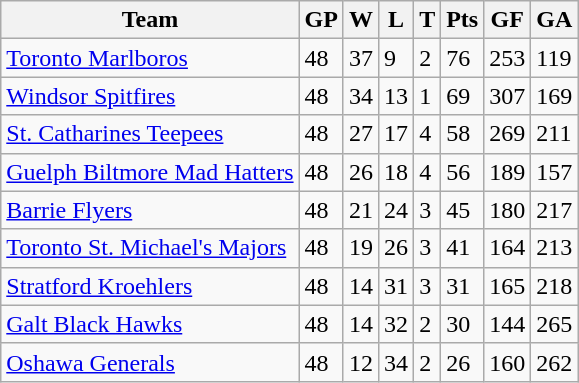<table class="wikitable">
<tr>
<th>Team</th>
<th>GP</th>
<th>W</th>
<th>L</th>
<th>T</th>
<th>Pts</th>
<th>GF</th>
<th>GA</th>
</tr>
<tr>
<td><a href='#'>Toronto Marlboros</a></td>
<td>48</td>
<td>37</td>
<td>9</td>
<td>2</td>
<td>76</td>
<td>253</td>
<td>119</td>
</tr>
<tr>
<td><a href='#'>Windsor Spitfires</a></td>
<td>48</td>
<td>34</td>
<td>13</td>
<td>1</td>
<td>69</td>
<td>307</td>
<td>169</td>
</tr>
<tr>
<td><a href='#'>St. Catharines Teepees</a></td>
<td>48</td>
<td>27</td>
<td>17</td>
<td>4</td>
<td>58</td>
<td>269</td>
<td>211</td>
</tr>
<tr>
<td><a href='#'>Guelph Biltmore Mad Hatters</a></td>
<td>48</td>
<td>26</td>
<td>18</td>
<td>4</td>
<td>56</td>
<td>189</td>
<td>157</td>
</tr>
<tr>
<td><a href='#'>Barrie Flyers</a></td>
<td>48</td>
<td>21</td>
<td>24</td>
<td>3</td>
<td>45</td>
<td>180</td>
<td>217</td>
</tr>
<tr>
<td><a href='#'>Toronto St. Michael's Majors</a></td>
<td>48</td>
<td>19</td>
<td>26</td>
<td>3</td>
<td>41</td>
<td>164</td>
<td>213</td>
</tr>
<tr>
<td><a href='#'>Stratford Kroehlers</a></td>
<td>48</td>
<td>14</td>
<td>31</td>
<td>3</td>
<td>31</td>
<td>165</td>
<td>218</td>
</tr>
<tr>
<td><a href='#'>Galt Black Hawks</a></td>
<td>48</td>
<td>14</td>
<td>32</td>
<td>2</td>
<td>30</td>
<td>144</td>
<td>265</td>
</tr>
<tr>
<td><a href='#'>Oshawa Generals</a></td>
<td>48</td>
<td>12</td>
<td>34</td>
<td>2</td>
<td>26</td>
<td>160</td>
<td>262</td>
</tr>
</table>
